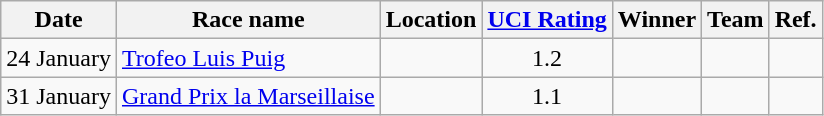<table class="wikitable sortable">
<tr>
<th>Date</th>
<th>Race name</th>
<th>Location</th>
<th><a href='#'>UCI Rating</a></th>
<th>Winner</th>
<th>Team</th>
<th>Ref.</th>
</tr>
<tr>
<td>24 January</td>
<td><a href='#'>Trofeo Luis Puig</a></td>
<td></td>
<td align="center">1.2</td>
<td></td>
<td></td>
<td align="center"></td>
</tr>
<tr>
<td>31 January</td>
<td><a href='#'>Grand Prix la Marseillaise</a></td>
<td></td>
<td align="center">1.1</td>
<td></td>
<td></td>
<td align="center"></td>
</tr>
</table>
